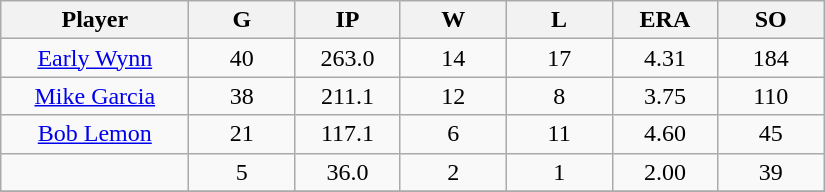<table class="wikitable sortable">
<tr>
<th bgcolor="#DDDDFF" width="16%">Player</th>
<th bgcolor="#DDDDFF" width="9%">G</th>
<th bgcolor="#DDDDFF" width="9%">IP</th>
<th bgcolor="#DDDDFF" width="9%">W</th>
<th bgcolor="#DDDDFF" width="9%">L</th>
<th bgcolor="#DDDDFF" width="9%">ERA</th>
<th bgcolor="#DDDDFF" width="9%">SO</th>
</tr>
<tr align="center">
<td><a href='#'>Early Wynn</a></td>
<td>40</td>
<td>263.0</td>
<td>14</td>
<td>17</td>
<td>4.31</td>
<td>184</td>
</tr>
<tr align="center">
<td><a href='#'>Mike Garcia</a></td>
<td>38</td>
<td>211.1</td>
<td>12</td>
<td>8</td>
<td>3.75</td>
<td>110</td>
</tr>
<tr align="center">
<td><a href='#'>Bob Lemon</a></td>
<td>21</td>
<td>117.1</td>
<td>6</td>
<td>11</td>
<td>4.60</td>
<td>45</td>
</tr>
<tr align="center">
<td></td>
<td>5</td>
<td>36.0</td>
<td>2</td>
<td>1</td>
<td>2.00</td>
<td>39</td>
</tr>
<tr align="center">
</tr>
</table>
